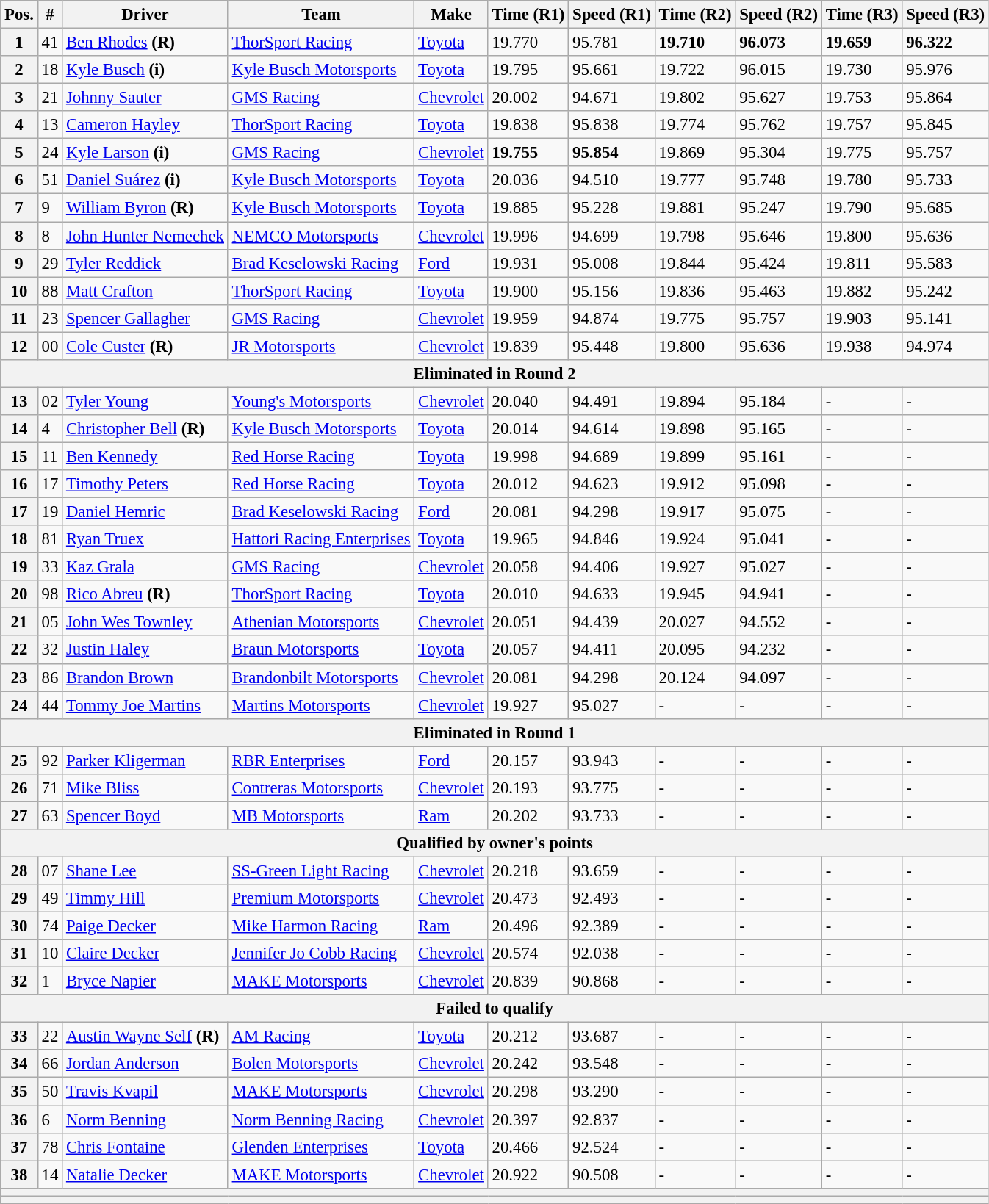<table class="wikitable" style="font-size:95%">
<tr>
<th>Pos.</th>
<th>#</th>
<th>Driver</th>
<th>Team</th>
<th>Make</th>
<th>Time (R1)</th>
<th>Speed (R1)</th>
<th>Time (R2)</th>
<th>Speed (R2)</th>
<th>Time (R3)</th>
<th>Speed (R3)</th>
</tr>
<tr>
<th>1</th>
<td>41</td>
<td><a href='#'>Ben Rhodes</a> <strong>(R)</strong></td>
<td><a href='#'>ThorSport Racing</a></td>
<td><a href='#'>Toyota</a></td>
<td>19.770</td>
<td>95.781</td>
<td><strong>19.710</strong></td>
<td><strong>96.073</strong></td>
<td><strong>19.659</strong></td>
<td><strong>96.322</strong></td>
</tr>
<tr>
<th>2</th>
<td>18</td>
<td><a href='#'>Kyle Busch</a> <strong>(i)</strong></td>
<td><a href='#'>Kyle Busch Motorsports</a></td>
<td><a href='#'>Toyota</a></td>
<td>19.795</td>
<td>95.661</td>
<td>19.722</td>
<td>96.015</td>
<td>19.730</td>
<td>95.976</td>
</tr>
<tr>
<th>3</th>
<td>21</td>
<td><a href='#'>Johnny Sauter</a></td>
<td><a href='#'>GMS Racing</a></td>
<td><a href='#'>Chevrolet</a></td>
<td>20.002</td>
<td>94.671</td>
<td>19.802</td>
<td>95.627</td>
<td>19.753</td>
<td>95.864</td>
</tr>
<tr>
<th>4</th>
<td>13</td>
<td><a href='#'>Cameron Hayley</a></td>
<td><a href='#'>ThorSport Racing</a></td>
<td><a href='#'>Toyota</a></td>
<td>19.838</td>
<td>95.838</td>
<td>19.774</td>
<td>95.762</td>
<td>19.757</td>
<td>95.845</td>
</tr>
<tr>
<th>5</th>
<td>24</td>
<td><a href='#'>Kyle Larson</a> <strong>(i)</strong></td>
<td><a href='#'>GMS Racing</a></td>
<td><a href='#'>Chevrolet</a></td>
<td><strong>19.755</strong></td>
<td><strong>95.854</strong></td>
<td>19.869</td>
<td>95.304</td>
<td>19.775</td>
<td>95.757</td>
</tr>
<tr>
<th>6</th>
<td>51</td>
<td><a href='#'>Daniel Suárez</a> <strong>(i)</strong></td>
<td><a href='#'>Kyle Busch Motorsports</a></td>
<td><a href='#'>Toyota</a></td>
<td>20.036</td>
<td>94.510</td>
<td>19.777</td>
<td>95.748</td>
<td>19.780</td>
<td>95.733</td>
</tr>
<tr>
<th>7</th>
<td>9</td>
<td><a href='#'>William Byron</a> <strong>(R)</strong></td>
<td><a href='#'>Kyle Busch Motorsports</a></td>
<td><a href='#'>Toyota</a></td>
<td>19.885</td>
<td>95.228</td>
<td>19.881</td>
<td>95.247</td>
<td>19.790</td>
<td>95.685</td>
</tr>
<tr>
<th>8</th>
<td>8</td>
<td><a href='#'>John Hunter Nemechek</a></td>
<td><a href='#'>NEMCO Motorsports</a></td>
<td><a href='#'>Chevrolet</a></td>
<td>19.996</td>
<td>94.699</td>
<td>19.798</td>
<td>95.646</td>
<td>19.800</td>
<td>95.636</td>
</tr>
<tr>
<th>9</th>
<td>29</td>
<td><a href='#'>Tyler Reddick</a></td>
<td><a href='#'>Brad Keselowski Racing</a></td>
<td><a href='#'>Ford</a></td>
<td>19.931</td>
<td>95.008</td>
<td>19.844</td>
<td>95.424</td>
<td>19.811</td>
<td>95.583</td>
</tr>
<tr>
<th>10</th>
<td>88</td>
<td><a href='#'>Matt Crafton</a></td>
<td><a href='#'>ThorSport Racing</a></td>
<td><a href='#'>Toyota</a></td>
<td>19.900</td>
<td>95.156</td>
<td>19.836</td>
<td>95.463</td>
<td>19.882</td>
<td>95.242</td>
</tr>
<tr>
<th>11</th>
<td>23</td>
<td><a href='#'>Spencer Gallagher</a></td>
<td><a href='#'>GMS Racing</a></td>
<td><a href='#'>Chevrolet</a></td>
<td>19.959</td>
<td>94.874</td>
<td>19.775</td>
<td>95.757</td>
<td>19.903</td>
<td>95.141</td>
</tr>
<tr>
<th>12</th>
<td>00</td>
<td><a href='#'>Cole Custer</a> <strong>(R)</strong></td>
<td><a href='#'>JR Motorsports</a></td>
<td><a href='#'>Chevrolet</a></td>
<td>19.839</td>
<td>95.448</td>
<td>19.800</td>
<td>95.636</td>
<td>19.938</td>
<td>94.974</td>
</tr>
<tr>
<th colspan="11">Eliminated in Round 2</th>
</tr>
<tr>
<th>13</th>
<td>02</td>
<td><a href='#'>Tyler Young</a></td>
<td><a href='#'>Young's Motorsports</a></td>
<td><a href='#'>Chevrolet</a></td>
<td>20.040</td>
<td>94.491</td>
<td>19.894</td>
<td>95.184</td>
<td>-</td>
<td>-</td>
</tr>
<tr>
<th>14</th>
<td>4</td>
<td><a href='#'>Christopher Bell</a> <strong>(R)</strong></td>
<td><a href='#'>Kyle Busch Motorsports</a></td>
<td><a href='#'>Toyota</a></td>
<td>20.014</td>
<td>94.614</td>
<td>19.898</td>
<td>95.165</td>
<td>-</td>
<td>-</td>
</tr>
<tr>
<th>15</th>
<td>11</td>
<td><a href='#'>Ben Kennedy</a></td>
<td><a href='#'>Red Horse Racing</a></td>
<td><a href='#'>Toyota</a></td>
<td>19.998</td>
<td>94.689</td>
<td>19.899</td>
<td>95.161</td>
<td>-</td>
<td>-</td>
</tr>
<tr>
<th>16</th>
<td>17</td>
<td><a href='#'>Timothy Peters</a></td>
<td><a href='#'>Red Horse Racing</a></td>
<td><a href='#'>Toyota</a></td>
<td>20.012</td>
<td>94.623</td>
<td>19.912</td>
<td>95.098</td>
<td>-</td>
<td>-</td>
</tr>
<tr>
<th>17</th>
<td>19</td>
<td><a href='#'>Daniel Hemric</a></td>
<td><a href='#'>Brad Keselowski Racing</a></td>
<td><a href='#'>Ford</a></td>
<td>20.081</td>
<td>94.298</td>
<td>19.917</td>
<td>95.075</td>
<td>-</td>
<td>-</td>
</tr>
<tr>
<th>18</th>
<td>81</td>
<td><a href='#'>Ryan Truex</a></td>
<td><a href='#'>Hattori Racing Enterprises</a></td>
<td><a href='#'>Toyota</a></td>
<td>19.965</td>
<td>94.846</td>
<td>19.924</td>
<td>95.041</td>
<td>-</td>
<td>-</td>
</tr>
<tr>
<th>19</th>
<td>33</td>
<td><a href='#'>Kaz Grala</a></td>
<td><a href='#'>GMS Racing</a></td>
<td><a href='#'>Chevrolet</a></td>
<td>20.058</td>
<td>94.406</td>
<td>19.927</td>
<td>95.027</td>
<td>-</td>
<td>-</td>
</tr>
<tr>
<th>20</th>
<td>98</td>
<td><a href='#'>Rico Abreu</a> <strong>(R)</strong></td>
<td><a href='#'>ThorSport Racing</a></td>
<td><a href='#'>Toyota</a></td>
<td>20.010</td>
<td>94.633</td>
<td>19.945</td>
<td>94.941</td>
<td>-</td>
<td>-</td>
</tr>
<tr>
<th>21</th>
<td>05</td>
<td><a href='#'>John Wes Townley</a></td>
<td><a href='#'>Athenian Motorsports</a></td>
<td><a href='#'>Chevrolet</a></td>
<td>20.051</td>
<td>94.439</td>
<td>20.027</td>
<td>94.552</td>
<td>-</td>
<td>-</td>
</tr>
<tr>
<th>22</th>
<td>32</td>
<td><a href='#'>Justin Haley</a></td>
<td><a href='#'>Braun Motorsports</a></td>
<td><a href='#'>Toyota</a></td>
<td>20.057</td>
<td>94.411</td>
<td>20.095</td>
<td>94.232</td>
<td>-</td>
<td>-</td>
</tr>
<tr>
<th>23</th>
<td>86</td>
<td><a href='#'>Brandon Brown</a></td>
<td><a href='#'>Brandonbilt Motorsports</a></td>
<td><a href='#'>Chevrolet</a></td>
<td>20.081</td>
<td>94.298</td>
<td>20.124</td>
<td>94.097</td>
<td>-</td>
<td>-</td>
</tr>
<tr>
<th>24</th>
<td>44</td>
<td><a href='#'>Tommy Joe Martins</a></td>
<td><a href='#'>Martins Motorsports</a></td>
<td><a href='#'>Chevrolet</a></td>
<td>19.927</td>
<td>95.027</td>
<td>-</td>
<td>-</td>
<td>-</td>
<td>-</td>
</tr>
<tr>
<th colspan="11">Eliminated in Round 1</th>
</tr>
<tr>
<th>25</th>
<td>92</td>
<td><a href='#'>Parker Kligerman</a></td>
<td><a href='#'>RBR Enterprises</a></td>
<td><a href='#'>Ford</a></td>
<td>20.157</td>
<td>93.943</td>
<td>-</td>
<td>-</td>
<td>-</td>
<td>-</td>
</tr>
<tr>
<th>26</th>
<td>71</td>
<td><a href='#'>Mike Bliss</a></td>
<td><a href='#'>Contreras Motorsports</a></td>
<td><a href='#'>Chevrolet</a></td>
<td>20.193</td>
<td>93.775</td>
<td>-</td>
<td>-</td>
<td>-</td>
<td>-</td>
</tr>
<tr>
<th>27</th>
<td>63</td>
<td><a href='#'>Spencer Boyd</a></td>
<td><a href='#'>MB Motorsports</a></td>
<td><a href='#'>Ram</a></td>
<td>20.202</td>
<td>93.733</td>
<td>-</td>
<td>-</td>
<td>-</td>
<td>-</td>
</tr>
<tr>
<th colspan="11">Qualified by owner's points</th>
</tr>
<tr>
<th>28</th>
<td>07</td>
<td><a href='#'>Shane Lee</a></td>
<td><a href='#'>SS-Green Light Racing</a></td>
<td><a href='#'>Chevrolet</a></td>
<td>20.218</td>
<td>93.659</td>
<td>-</td>
<td>-</td>
<td>-</td>
<td>-</td>
</tr>
<tr>
<th>29</th>
<td>49</td>
<td><a href='#'>Timmy Hill</a></td>
<td><a href='#'>Premium Motorsports</a></td>
<td><a href='#'>Chevrolet</a></td>
<td>20.473</td>
<td>92.493</td>
<td>-</td>
<td>-</td>
<td>-</td>
<td>-</td>
</tr>
<tr>
<th>30</th>
<td>74</td>
<td><a href='#'>Paige Decker</a></td>
<td><a href='#'>Mike Harmon Racing</a></td>
<td><a href='#'>Ram</a></td>
<td>20.496</td>
<td>92.389</td>
<td>-</td>
<td>-</td>
<td>-</td>
<td>-</td>
</tr>
<tr>
<th>31</th>
<td>10</td>
<td><a href='#'>Claire Decker</a></td>
<td><a href='#'>Jennifer Jo Cobb Racing</a></td>
<td><a href='#'>Chevrolet</a></td>
<td>20.574</td>
<td>92.038</td>
<td>-</td>
<td>-</td>
<td>-</td>
<td>-</td>
</tr>
<tr>
<th>32</th>
<td>1</td>
<td><a href='#'>Bryce Napier</a></td>
<td><a href='#'>MAKE Motorsports</a></td>
<td><a href='#'>Chevrolet</a></td>
<td>20.839</td>
<td>90.868</td>
<td>-</td>
<td>-</td>
<td>-</td>
<td>-</td>
</tr>
<tr>
<th colspan="11">Failed to qualify</th>
</tr>
<tr>
<th>33</th>
<td>22</td>
<td><a href='#'>Austin Wayne Self</a> <strong>(R)</strong></td>
<td><a href='#'>AM Racing</a></td>
<td><a href='#'>Toyota</a></td>
<td>20.212</td>
<td>93.687</td>
<td>-</td>
<td>-</td>
<td>-</td>
<td>-</td>
</tr>
<tr>
<th>34</th>
<td>66</td>
<td><a href='#'>Jordan Anderson</a></td>
<td><a href='#'>Bolen Motorsports</a></td>
<td><a href='#'>Chevrolet</a></td>
<td>20.242</td>
<td>93.548</td>
<td>-</td>
<td>-</td>
<td>-</td>
<td>-</td>
</tr>
<tr>
<th>35</th>
<td>50</td>
<td><a href='#'>Travis Kvapil</a></td>
<td><a href='#'>MAKE Motorsports</a></td>
<td><a href='#'>Chevrolet</a></td>
<td>20.298</td>
<td>93.290</td>
<td>-</td>
<td>-</td>
<td>-</td>
<td>-</td>
</tr>
<tr>
<th>36</th>
<td>6</td>
<td><a href='#'>Norm Benning</a></td>
<td><a href='#'>Norm Benning Racing</a></td>
<td><a href='#'>Chevrolet</a></td>
<td>20.397</td>
<td>92.837</td>
<td>-</td>
<td>-</td>
<td>-</td>
<td>-</td>
</tr>
<tr>
<th>37</th>
<td>78</td>
<td><a href='#'>Chris Fontaine</a></td>
<td><a href='#'>Glenden Enterprises</a></td>
<td><a href='#'>Toyota</a></td>
<td>20.466</td>
<td>92.524</td>
<td>-</td>
<td>-</td>
<td>-</td>
<td>-</td>
</tr>
<tr>
<th>38</th>
<td>14</td>
<td><a href='#'>Natalie Decker</a></td>
<td><a href='#'>MAKE Motorsports</a></td>
<td><a href='#'>Chevrolet</a></td>
<td>20.922</td>
<td>90.508</td>
<td>-</td>
<td>-</td>
<td>-</td>
<td>-</td>
</tr>
<tr>
<th colspan="11"></th>
</tr>
<tr>
<th colspan="11"></th>
</tr>
</table>
